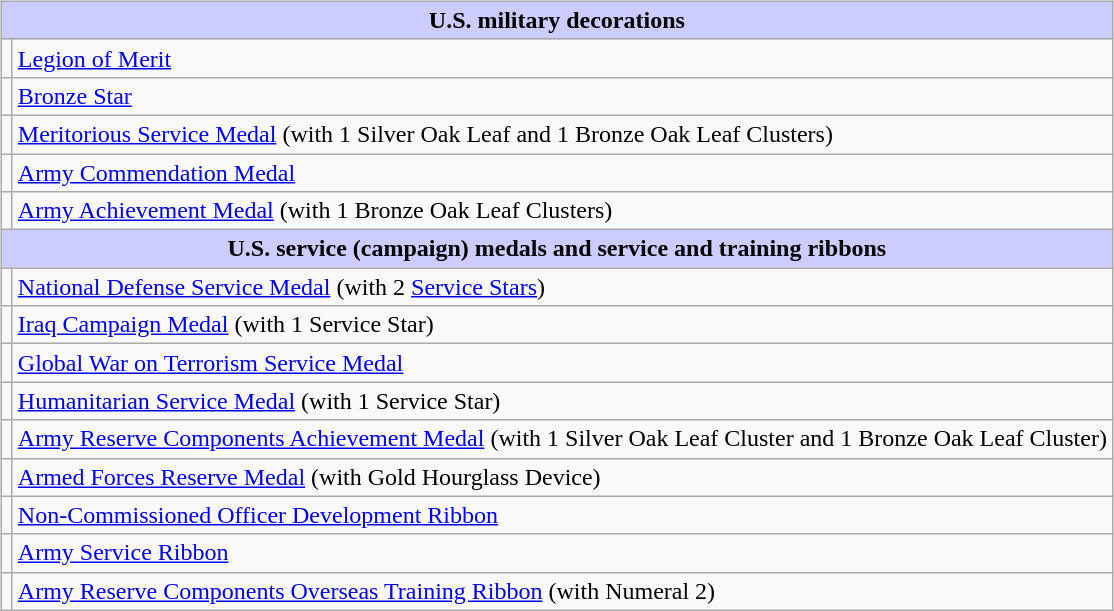<table style="width:100%;">
<tr>
<td valign="top"><br><table class="wikitable">
<tr style="background:#ccf; text-align:center;">
<td colspan=2><strong>U.S. military decorations</strong></td>
</tr>
<tr>
<td></td>
<td><a href='#'>Legion of Merit</a></td>
</tr>
<tr>
<td></td>
<td><a href='#'>Bronze Star</a></td>
</tr>
<tr>
<td></td>
<td><a href='#'>Meritorious Service Medal</a> (with 1 Silver Oak Leaf and 1 Bronze Oak Leaf Clusters)</td>
</tr>
<tr>
<td></td>
<td><a href='#'>Army Commendation Medal</a></td>
</tr>
<tr>
<td></td>
<td><a href='#'>Army Achievement Medal</a> (with 1 Bronze Oak Leaf Clusters)</td>
</tr>
<tr style="background:#ccf; text-align:center;">
<td colspan=2><strong>U.S. service (campaign) medals and service and training ribbons</strong></td>
</tr>
<tr>
<td></td>
<td><a href='#'>National Defense Service Medal</a> (with 2 <a href='#'>Service Stars</a>)</td>
</tr>
<tr>
<td></td>
<td><a href='#'>Iraq Campaign Medal</a> (with 1 Service Star)</td>
</tr>
<tr>
<td></td>
<td><a href='#'>Global War on Terrorism Service Medal</a></td>
</tr>
<tr>
<td></td>
<td><a href='#'>Humanitarian Service Medal</a> (with 1 Service Star)</td>
</tr>
<tr>
<td></td>
<td><a href='#'>Army Reserve Components Achievement Medal</a> (with 1 Silver Oak Leaf Cluster and 1 Bronze Oak Leaf Cluster)</td>
</tr>
<tr>
<td></td>
<td><a href='#'>Armed Forces Reserve Medal</a> (with Gold Hourglass Device)</td>
</tr>
<tr>
<td></td>
<td><a href='#'>Non-Commissioned Officer Development Ribbon</a></td>
</tr>
<tr>
<td></td>
<td><a href='#'>Army Service Ribbon</a></td>
</tr>
<tr>
<td></td>
<td><a href='#'>Army Reserve Components Overseas Training Ribbon</a> (with Numeral 2)</td>
</tr>
</table>
</td>
</tr>
</table>
